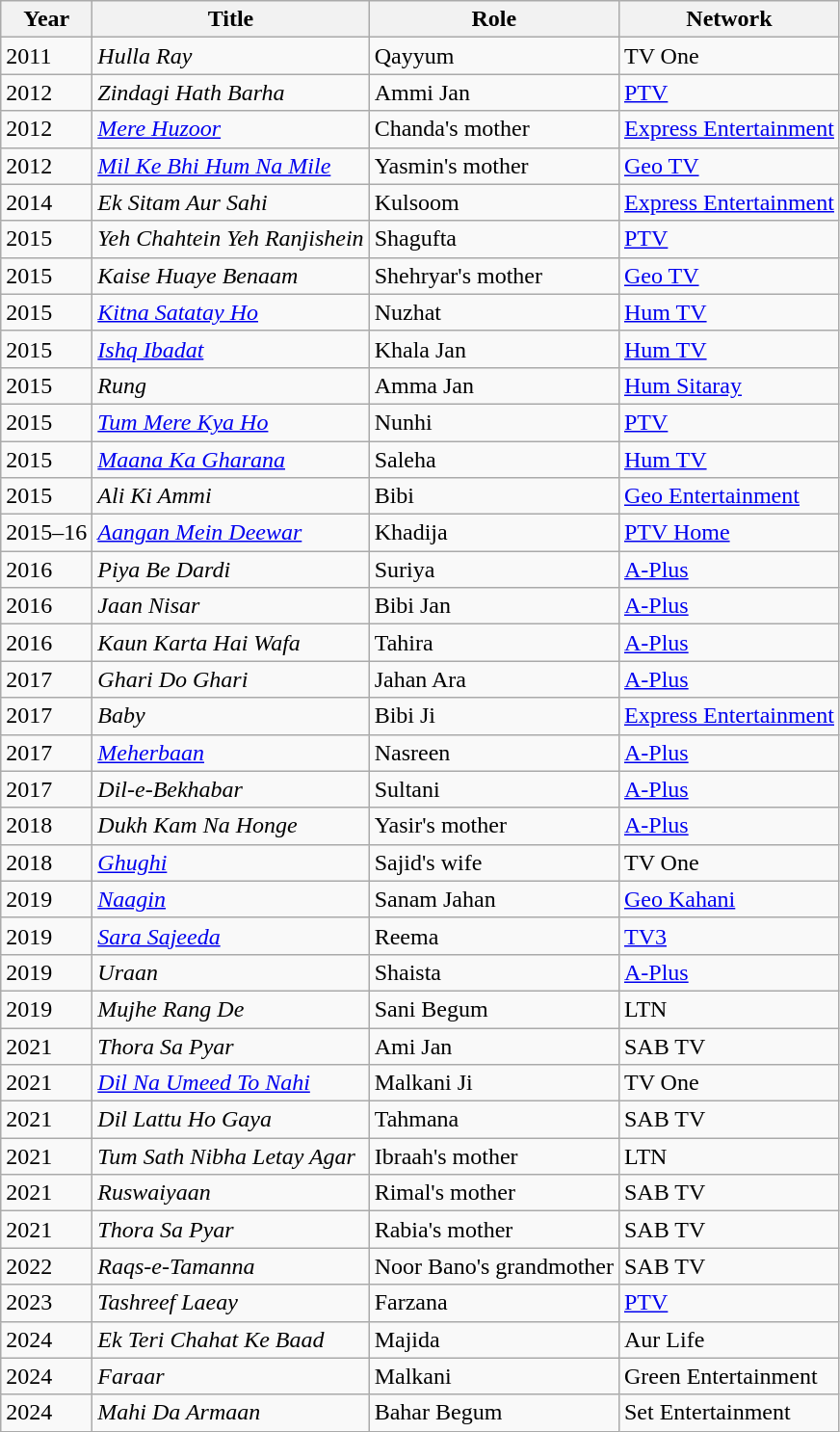<table class="wikitable sortable plainrowheaders">
<tr style="text-align:center;">
<th scope="col">Year</th>
<th scope="col">Title</th>
<th scope="col">Role</th>
<th scope="col">Network</th>
</tr>
<tr>
<td>2011</td>
<td><em>Hulla Ray</em></td>
<td>Qayyum</td>
<td>TV One</td>
</tr>
<tr>
<td>2012</td>
<td><em>Zindagi Hath Barha</em></td>
<td>Ammi Jan</td>
<td><a href='#'>PTV</a></td>
</tr>
<tr>
<td>2012</td>
<td><em><a href='#'>Mere Huzoor</a></em></td>
<td>Chanda's mother</td>
<td><a href='#'>Express Entertainment</a></td>
</tr>
<tr>
<td>2012</td>
<td><em><a href='#'>Mil Ke Bhi Hum Na Mile</a></em></td>
<td>Yasmin's mother</td>
<td><a href='#'>Geo TV</a></td>
</tr>
<tr>
<td>2014</td>
<td><em>Ek Sitam Aur Sahi</em></td>
<td>Kulsoom</td>
<td><a href='#'>Express Entertainment</a></td>
</tr>
<tr>
<td>2015</td>
<td><em>Yeh Chahtein Yeh Ranjishein</em></td>
<td>Shagufta</td>
<td><a href='#'>PTV</a></td>
</tr>
<tr>
<td>2015</td>
<td><em>Kaise Huaye Benaam</em></td>
<td>Shehryar's mother</td>
<td><a href='#'>Geo TV</a></td>
</tr>
<tr>
<td>2015</td>
<td><em><a href='#'>Kitna Satatay Ho</a></em></td>
<td>Nuzhat</td>
<td><a href='#'>Hum TV</a></td>
</tr>
<tr>
<td>2015</td>
<td><em><a href='#'>Ishq Ibadat</a></em></td>
<td>Khala Jan</td>
<td><a href='#'>Hum TV</a></td>
</tr>
<tr>
<td>2015</td>
<td><em>Rung</em></td>
<td>Amma Jan</td>
<td><a href='#'>Hum Sitaray</a></td>
</tr>
<tr>
<td>2015</td>
<td><em><a href='#'>Tum Mere Kya Ho</a></em></td>
<td>Nunhi</td>
<td><a href='#'>PTV</a></td>
</tr>
<tr>
<td>2015</td>
<td><em><a href='#'>Maana Ka Gharana</a></em></td>
<td>Saleha</td>
<td><a href='#'>Hum TV</a></td>
</tr>
<tr>
<td>2015</td>
<td><em>Ali Ki Ammi</em></td>
<td>Bibi</td>
<td><a href='#'>Geo Entertainment</a></td>
</tr>
<tr>
<td>2015–16</td>
<td><em><a href='#'>Aangan Mein Deewar</a></em></td>
<td>Khadija</td>
<td><a href='#'>PTV Home</a></td>
</tr>
<tr>
<td>2016</td>
<td><em>Piya Be Dardi</em></td>
<td>Suriya</td>
<td><a href='#'>A-Plus</a></td>
</tr>
<tr>
<td>2016</td>
<td><em>Jaan Nisar</em></td>
<td>Bibi Jan</td>
<td><a href='#'>A-Plus</a></td>
</tr>
<tr>
<td>2016</td>
<td><em>Kaun Karta Hai Wafa</em></td>
<td>Tahira</td>
<td><a href='#'>A-Plus</a></td>
</tr>
<tr>
<td>2017</td>
<td><em>Ghari Do Ghari</em></td>
<td>Jahan Ara</td>
<td><a href='#'>A-Plus</a></td>
</tr>
<tr>
<td>2017</td>
<td><em>Baby</em></td>
<td>Bibi Ji</td>
<td><a href='#'>Express Entertainment</a></td>
</tr>
<tr>
<td>2017</td>
<td><em><a href='#'>Meherbaan</a></em></td>
<td>Nasreen</td>
<td><a href='#'>A-Plus</a></td>
</tr>
<tr>
<td>2017</td>
<td><em>Dil-e-Bekhabar</em></td>
<td>Sultani</td>
<td><a href='#'>A-Plus</a></td>
</tr>
<tr>
<td>2018</td>
<td><em>Dukh Kam Na Honge</em></td>
<td>Yasir's mother</td>
<td><a href='#'>A-Plus</a></td>
</tr>
<tr>
<td>2018</td>
<td><em><a href='#'>Ghughi</a></em></td>
<td>Sajid's wife</td>
<td>TV One</td>
</tr>
<tr>
<td>2019</td>
<td><em><a href='#'>Naagin</a></em></td>
<td>Sanam Jahan</td>
<td><a href='#'>Geo Kahani</a></td>
</tr>
<tr>
<td>2019</td>
<td><em><a href='#'>Sara Sajeeda</a></em></td>
<td>Reema</td>
<td><a href='#'>TV3</a></td>
</tr>
<tr>
<td>2019</td>
<td><em>Uraan</em></td>
<td>Shaista</td>
<td><a href='#'>A-Plus</a></td>
</tr>
<tr>
<td>2019</td>
<td><em>Mujhe Rang De</em></td>
<td>Sani Begum</td>
<td>LTN</td>
</tr>
<tr>
<td>2021</td>
<td><em>Thora Sa Pyar</em></td>
<td>Ami Jan</td>
<td>SAB TV</td>
</tr>
<tr>
<td>2021</td>
<td><em><a href='#'>Dil Na Umeed To Nahi</a></em></td>
<td>Malkani Ji</td>
<td>TV One</td>
</tr>
<tr>
<td>2021</td>
<td><em>Dil Lattu Ho Gaya</em></td>
<td>Tahmana</td>
<td>SAB TV</td>
</tr>
<tr>
<td>2021</td>
<td><em>Tum Sath Nibha Letay Agar</em></td>
<td>Ibraah's mother</td>
<td>LTN</td>
</tr>
<tr>
<td>2021</td>
<td><em>Ruswaiyaan</em></td>
<td>Rimal's mother</td>
<td>SAB TV</td>
</tr>
<tr>
<td>2021</td>
<td><em>Thora Sa Pyar</em></td>
<td>Rabia's mother</td>
<td>SAB TV</td>
</tr>
<tr>
<td>2022</td>
<td><em>Raqs-e-Tamanna</em></td>
<td>Noor Bano's grandmother</td>
<td>SAB TV</td>
</tr>
<tr>
<td>2023</td>
<td><em>Tashreef Laeay</em></td>
<td>Farzana</td>
<td><a href='#'>PTV</a></td>
</tr>
<tr>
<td>2024</td>
<td><em>Ek Teri Chahat Ke Baad</em></td>
<td>Majida</td>
<td>Aur Life</td>
</tr>
<tr>
<td>2024</td>
<td><em>Faraar</em></td>
<td>Malkani</td>
<td>Green Entertainment</td>
</tr>
<tr>
<td>2024</td>
<td><em>Mahi Da Armaan</em></td>
<td>Bahar Begum</td>
<td>Set Entertainment</td>
</tr>
</table>
